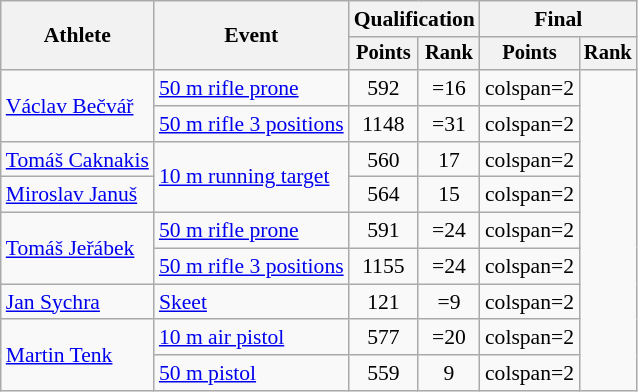<table class="wikitable" style="font-size:90%">
<tr>
<th rowspan="2">Athlete</th>
<th rowspan="2">Event</th>
<th colspan=2>Qualification</th>
<th colspan=2>Final</th>
</tr>
<tr style="font-size:95%">
<th>Points</th>
<th>Rank</th>
<th>Points</th>
<th>Rank</th>
</tr>
<tr align=center>
<td align=left rowspan=2><a href='#'>Václav Bečvář</a></td>
<td align=left><a href='#'>50 m rifle prone</a></td>
<td>592</td>
<td>=16</td>
<td>colspan=2 </td>
</tr>
<tr align=center>
<td align=left><a href='#'>50 m rifle 3 positions</a></td>
<td>1148</td>
<td>=31</td>
<td>colspan=2 </td>
</tr>
<tr align=center>
<td align=left><a href='#'>Tomáš Caknakis</a></td>
<td align=left rowspan=2><a href='#'>10 m running target</a></td>
<td>560</td>
<td>17</td>
<td>colspan=2 </td>
</tr>
<tr align=center>
<td align=left><a href='#'>Miroslav Januš</a></td>
<td>564</td>
<td>15</td>
<td>colspan=2 </td>
</tr>
<tr align=center>
<td align=left rowspan=2><a href='#'>Tomáš Jeřábek</a></td>
<td align=left><a href='#'>50 m rifle prone</a></td>
<td>591</td>
<td>=24</td>
<td>colspan=2 </td>
</tr>
<tr align=center>
<td align=left><a href='#'>50 m rifle 3 positions</a></td>
<td>1155</td>
<td>=24</td>
<td>colspan=2 </td>
</tr>
<tr align=center>
<td align=left><a href='#'>Jan Sychra</a></td>
<td align=left><a href='#'>Skeet</a></td>
<td>121</td>
<td>=9</td>
<td>colspan=2 </td>
</tr>
<tr align=center>
<td align=left rowspan=2><a href='#'>Martin Tenk</a></td>
<td align=left><a href='#'>10 m air pistol</a></td>
<td>577</td>
<td>=20</td>
<td>colspan=2 </td>
</tr>
<tr align=center>
<td align=left><a href='#'>50 m pistol</a></td>
<td>559</td>
<td>9</td>
<td>colspan=2 </td>
</tr>
</table>
